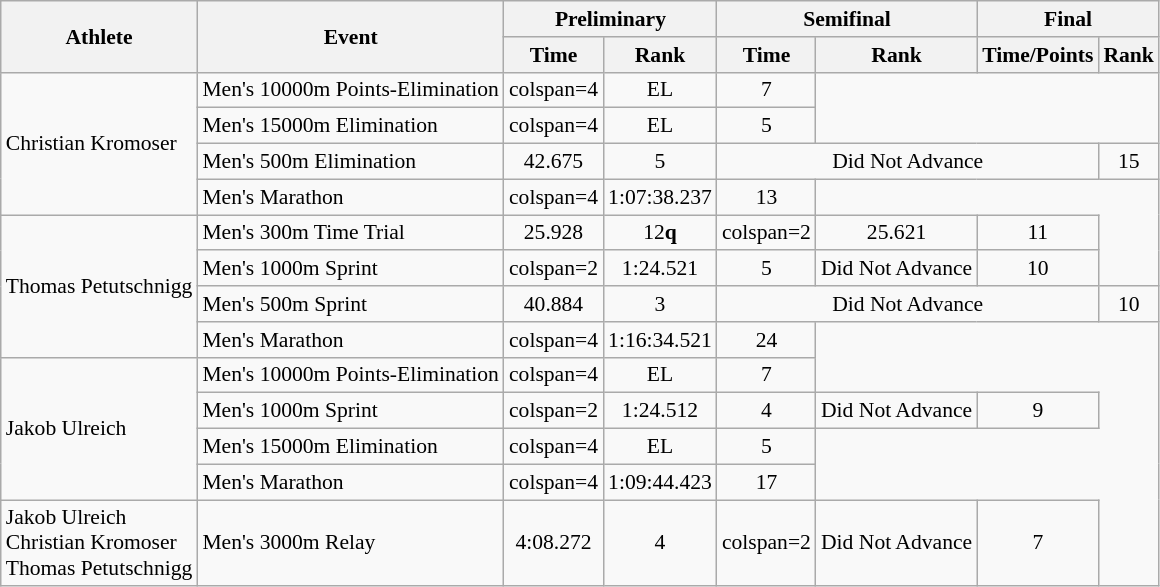<table class="wikitable" border="1" style="font-size:90%">
<tr>
<th rowspan=2>Athlete</th>
<th rowspan=2>Event</th>
<th colspan=2>Preliminary</th>
<th colspan=2>Semifinal</th>
<th colspan=2>Final</th>
</tr>
<tr>
<th>Time</th>
<th>Rank</th>
<th>Time</th>
<th>Rank</th>
<th>Time/Points</th>
<th>Rank</th>
</tr>
<tr align=center>
<td rowspan=4 align=left>Christian Kromoser</td>
<td align=left>Men's 10000m Points-Elimination</td>
<td>colspan=4 </td>
<td>EL</td>
<td>7</td>
</tr>
<tr align=center>
<td align=left>Men's 15000m Elimination</td>
<td>colspan=4 </td>
<td>EL</td>
<td>5</td>
</tr>
<tr align=center>
<td align=left>Men's 500m Elimination</td>
<td>42.675</td>
<td>5</td>
<td colspan=3>Did Not Advance</td>
<td>15</td>
</tr>
<tr align=center>
<td align=left>Men's Marathon</td>
<td>colspan=4 </td>
<td>1:07:38.237</td>
<td>13</td>
</tr>
<tr align=center>
<td rowspan=4 align=left>Thomas Petutschnigg</td>
<td align=left>Men's 300m Time Trial</td>
<td>25.928</td>
<td>12<strong>q</strong></td>
<td>colspan=2 </td>
<td>25.621</td>
<td>11</td>
</tr>
<tr align=center>
<td align=left>Men's 1000m Sprint</td>
<td>colspan=2 </td>
<td>1:24.521</td>
<td>5</td>
<td>Did Not Advance</td>
<td>10</td>
</tr>
<tr align=center>
<td align=left>Men's 500m Sprint</td>
<td>40.884</td>
<td>3</td>
<td colspan=3>Did Not Advance</td>
<td>10</td>
</tr>
<tr align=center>
<td align=left>Men's Marathon</td>
<td>colspan=4 </td>
<td>1:16:34.521</td>
<td>24</td>
</tr>
<tr align=center>
<td rowspan=4 align=left>Jakob Ulreich</td>
<td align=left>Men's 10000m Points-Elimination</td>
<td>colspan=4 </td>
<td>EL</td>
<td>7</td>
</tr>
<tr align=center>
<td align=left>Men's 1000m Sprint</td>
<td>colspan=2 </td>
<td>1:24.512</td>
<td>4</td>
<td>Did Not Advance</td>
<td>9</td>
</tr>
<tr align=center>
<td align=left>Men's 15000m Elimination</td>
<td>colspan=4 </td>
<td>EL</td>
<td>5</td>
</tr>
<tr align=center>
<td align=left>Men's Marathon</td>
<td>colspan=4 </td>
<td>1:09:44.423</td>
<td>17</td>
</tr>
<tr align=center>
<td align=left>Jakob Ulreich<br>Christian Kromoser<br>Thomas Petutschnigg</td>
<td align=left>Men's 3000m Relay</td>
<td>4:08.272</td>
<td>4</td>
<td>colspan=2 </td>
<td>Did Not Advance</td>
<td>7</td>
</tr>
</table>
